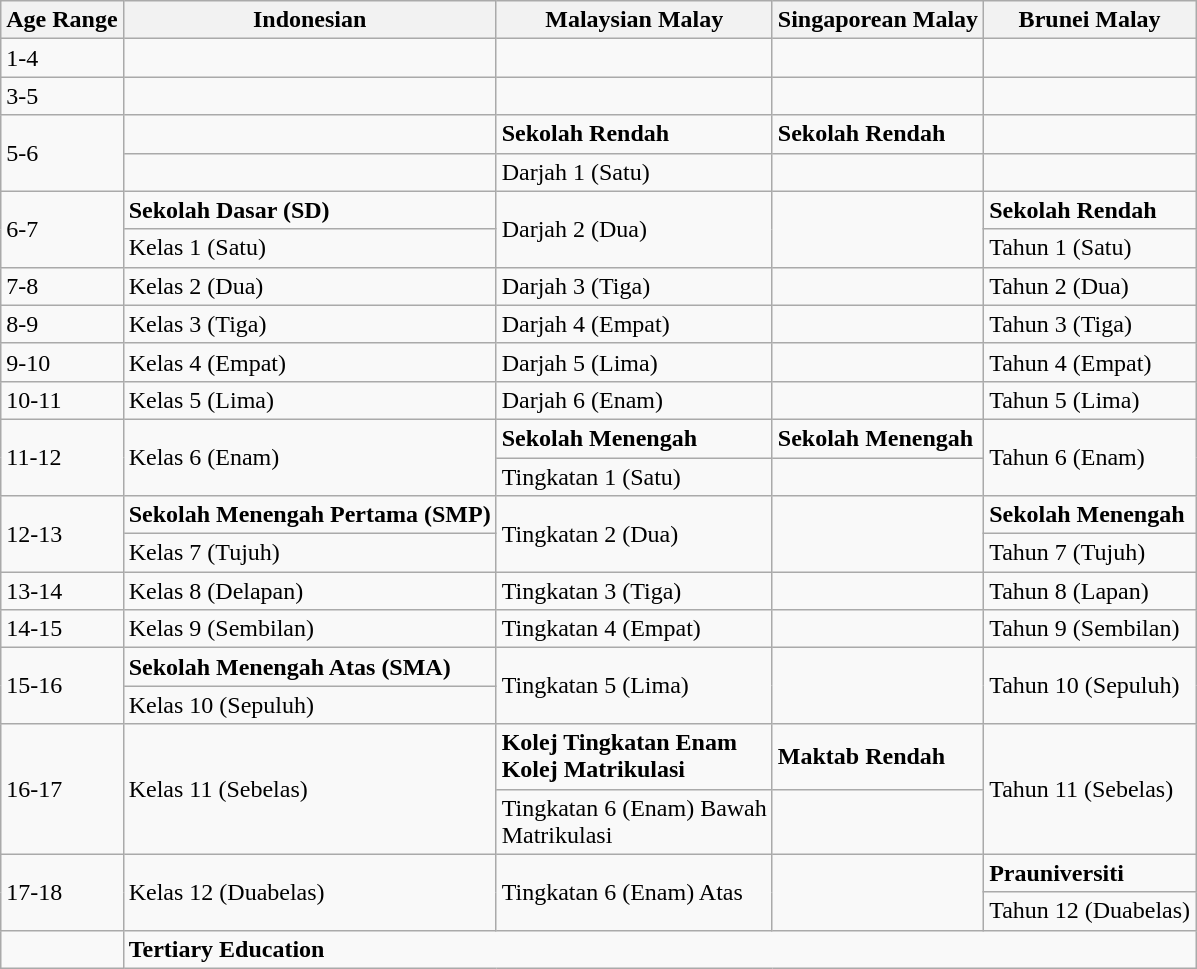<table class="wikitable">
<tr>
<th>Age Range</th>
<th>Indonesian</th>
<th>Malaysian Malay</th>
<th>Singaporean Malay</th>
<th>Brunei Malay</th>
</tr>
<tr>
<td>1-4</td>
<td></td>
<td></td>
<td></td>
<td></td>
</tr>
<tr>
<td>3-5</td>
<td></td>
<td></td>
<td></td>
<td></td>
</tr>
<tr>
<td rowspan="2">5-6</td>
<td></td>
<td><strong>Sekolah Rendah</strong></td>
<td><strong>Sekolah Rendah</strong></td>
<td></td>
</tr>
<tr>
<td></td>
<td>Darjah 1 (Satu)</td>
<td></td>
<td></td>
</tr>
<tr>
<td rowspan="2">6-7</td>
<td><strong>Sekolah Dasar (SD)</strong></td>
<td rowspan="2">Darjah 2 (Dua)</td>
<td rowspan="2"></td>
<td><strong>Sekolah Rendah</strong></td>
</tr>
<tr>
<td>Kelas 1 (Satu)</td>
<td>Tahun 1 (Satu)</td>
</tr>
<tr>
<td>7-8</td>
<td>Kelas 2 (Dua)</td>
<td>Darjah 3 (Tiga)</td>
<td></td>
<td>Tahun 2 (Dua)</td>
</tr>
<tr>
<td>8-9</td>
<td>Kelas 3 (Tiga)</td>
<td>Darjah 4 (Empat)</td>
<td></td>
<td>Tahun 3 (Tiga)</td>
</tr>
<tr>
<td>9-10</td>
<td>Kelas 4 (Empat)</td>
<td>Darjah 5 (Lima)</td>
<td></td>
<td>Tahun 4 (Empat)</td>
</tr>
<tr>
<td>10-11</td>
<td>Kelas 5 (Lima)</td>
<td>Darjah 6 (Enam)</td>
<td></td>
<td>Tahun 5 (Lima)</td>
</tr>
<tr>
<td rowspan="2">11-12</td>
<td rowspan="2">Kelas 6 (Enam)</td>
<td><strong>Sekolah Menengah</strong></td>
<td><strong>Sekolah Menengah</strong></td>
<td rowspan="2">Tahun 6 (Enam)</td>
</tr>
<tr>
<td>Tingkatan 1 (Satu)</td>
<td></td>
</tr>
<tr>
<td rowspan="2">12-13</td>
<td><strong>Sekolah Menengah Pertama (SMP)</strong></td>
<td rowspan="2">Tingkatan 2 (Dua)</td>
<td rowspan="2"></td>
<td><strong>Sekolah Menengah</strong></td>
</tr>
<tr>
<td>Kelas 7 (Tujuh)</td>
<td>Tahun 7 (Tujuh)</td>
</tr>
<tr>
<td>13-14</td>
<td>Kelas 8 (Delapan)</td>
<td>Tingkatan 3 (Tiga)</td>
<td></td>
<td>Tahun 8 (Lapan)</td>
</tr>
<tr>
<td>14-15</td>
<td>Kelas 9 (Sembilan)</td>
<td>Tingkatan 4 (Empat)</td>
<td></td>
<td>Tahun 9 (Sembilan)</td>
</tr>
<tr>
<td rowspan="2">15-16</td>
<td><strong>Sekolah Menengah Atas (SMA)</strong></td>
<td rowspan="2">Tingkatan 5 (Lima)</td>
<td rowspan="2"></td>
<td rowspan="2">Tahun 10 (Sepuluh)</td>
</tr>
<tr>
<td>Kelas 10 (Sepuluh)</td>
</tr>
<tr>
<td rowspan="2">16-17</td>
<td rowspan="2">Kelas 11 (Sebelas)</td>
<td><strong>Kolej Tingkatan Enam</strong><br><strong>Kolej Matrikulasi</strong></td>
<td><strong>Maktab Rendah</strong></td>
<td rowspan="2">Tahun 11 (Sebelas)</td>
</tr>
<tr>
<td>Tingkatan 6 (Enam) Bawah<br>Matrikulasi</td>
<td></td>
</tr>
<tr>
<td rowspan="2">17-18</td>
<td rowspan="2">Kelas 12 (Duabelas)</td>
<td rowspan="2">Tingkatan 6 (Enam) Atas</td>
<td rowspan="2"></td>
<td><strong>Prauniversiti</strong></td>
</tr>
<tr>
<td>Tahun 12 (Duabelas)</td>
</tr>
<tr>
<td></td>
<td colspan="4"><strong>Tertiary Education</strong></td>
</tr>
</table>
